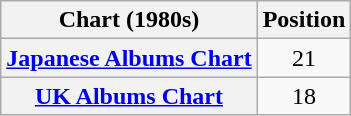<table class="wikitable plainrowheaders" style="text-align:center;">
<tr>
<th>Chart (1980s)</th>
<th>Position</th>
</tr>
<tr>
<th scope="row"><a href='#'>Japanese Albums Chart</a></th>
<td>21</td>
</tr>
<tr>
<th scope="row"><a href='#'>UK Albums Chart</a></th>
<td>18</td>
</tr>
</table>
